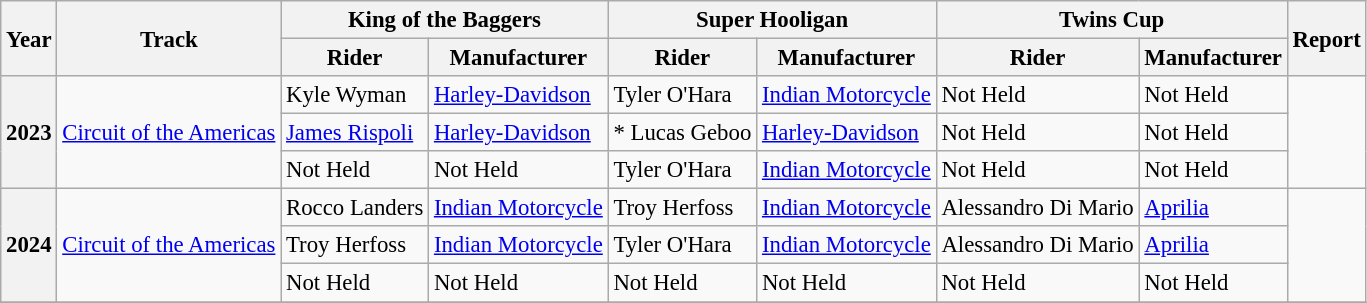<table class="wikitable" style="font-size: 95%;">
<tr>
<th rowspan=2>Year</th>
<th rowspan=2>Track</th>
<th colspan=2>King of the Baggers</th>
<th colspan=2>Super Hooligan</th>
<th colspan=2>Twins Cup</th>
<th rowspan=2>Report</th>
</tr>
<tr>
<th>Rider</th>
<th>Manufacturer</th>
<th>Rider</th>
<th>Manufacturer</th>
<th>Rider</th>
<th>Manufacturer</th>
</tr>
<tr>
<th rowspan=3>2023</th>
<td Rowspan=3><a href='#'>Circuit of the Americas</a></td>
<td> Kyle Wyman</td>
<td><a href='#'>Harley-Davidson</a></td>
<td> Tyler O'Hara</td>
<td><a href='#'>Indian Motorcycle</a></td>
<td>Not Held</td>
<td>Not Held</td>
<td rowspan="3"><br>

</td>
</tr>
<tr>
<td> <a href='#'>James Rispoli</a></td>
<td><a href='#'>Harley-Davidson</a></td>
<td>* Lucas Geboo</td>
<td><a href='#'>Harley-Davidson</a></td>
<td>Not Held</td>
<td>Not Held</td>
</tr>
<tr>
<td>Not Held</td>
<td>Not Held</td>
<td> Tyler O'Hara</td>
<td><a href='#'>Indian Motorcycle</a></td>
<td>Not Held</td>
<td>Not Held</td>
</tr>
<tr>
<th rowspan=3>2024</th>
<td Rowspan=3><a href='#'>Circuit of the Americas</a></td>
<td> Rocco Landers</td>
<td><a href='#'>Indian Motorcycle</a></td>
<td> Troy Herfoss</td>
<td><a href='#'>Indian Motorcycle</a></td>
<td> Alessandro Di Mario</td>
<td><a href='#'>Aprilia</a></td>
<td rowspan="3"><br>
</td>
</tr>
<tr>
<td> Troy Herfoss</td>
<td><a href='#'>Indian Motorcycle</a></td>
<td> Tyler O'Hara</td>
<td><a href='#'>Indian Motorcycle</a></td>
<td> Alessandro Di Mario</td>
<td><a href='#'>Aprilia</a></td>
</tr>
<tr>
<td>Not Held</td>
<td>Not Held</td>
<td>Not Held</td>
<td>Not Held</td>
<td>Not Held</td>
<td>Not Held</td>
</tr>
<tr>
</tr>
</table>
